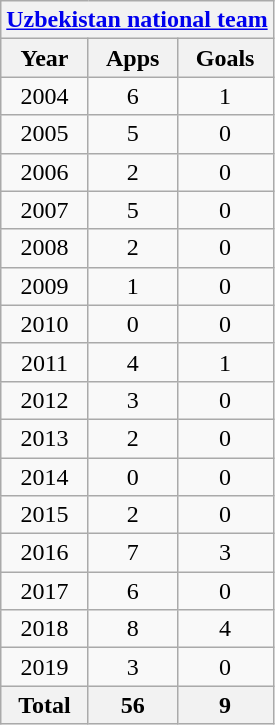<table class="wikitable" style="text-align:center">
<tr>
<th colspan=3><a href='#'>Uzbekistan national team</a></th>
</tr>
<tr>
<th>Year</th>
<th>Apps</th>
<th>Goals</th>
</tr>
<tr>
<td>2004</td>
<td>6</td>
<td>1</td>
</tr>
<tr>
<td>2005</td>
<td>5</td>
<td>0</td>
</tr>
<tr>
<td>2006</td>
<td>2</td>
<td>0</td>
</tr>
<tr>
<td>2007</td>
<td>5</td>
<td>0</td>
</tr>
<tr>
<td>2008</td>
<td>2</td>
<td>0</td>
</tr>
<tr>
<td>2009</td>
<td>1</td>
<td>0</td>
</tr>
<tr>
<td>2010</td>
<td>0</td>
<td>0</td>
</tr>
<tr>
<td>2011</td>
<td>4</td>
<td>1</td>
</tr>
<tr>
<td>2012</td>
<td>3</td>
<td>0</td>
</tr>
<tr>
<td>2013</td>
<td>2</td>
<td>0</td>
</tr>
<tr>
<td>2014</td>
<td>0</td>
<td>0</td>
</tr>
<tr>
<td>2015</td>
<td>2</td>
<td>0</td>
</tr>
<tr>
<td>2016</td>
<td>7</td>
<td>3</td>
</tr>
<tr>
<td>2017</td>
<td>6</td>
<td>0</td>
</tr>
<tr>
<td>2018</td>
<td>8</td>
<td>4</td>
</tr>
<tr>
<td>2019</td>
<td>3</td>
<td>0</td>
</tr>
<tr>
<th>Total</th>
<th>56</th>
<th>9</th>
</tr>
</table>
